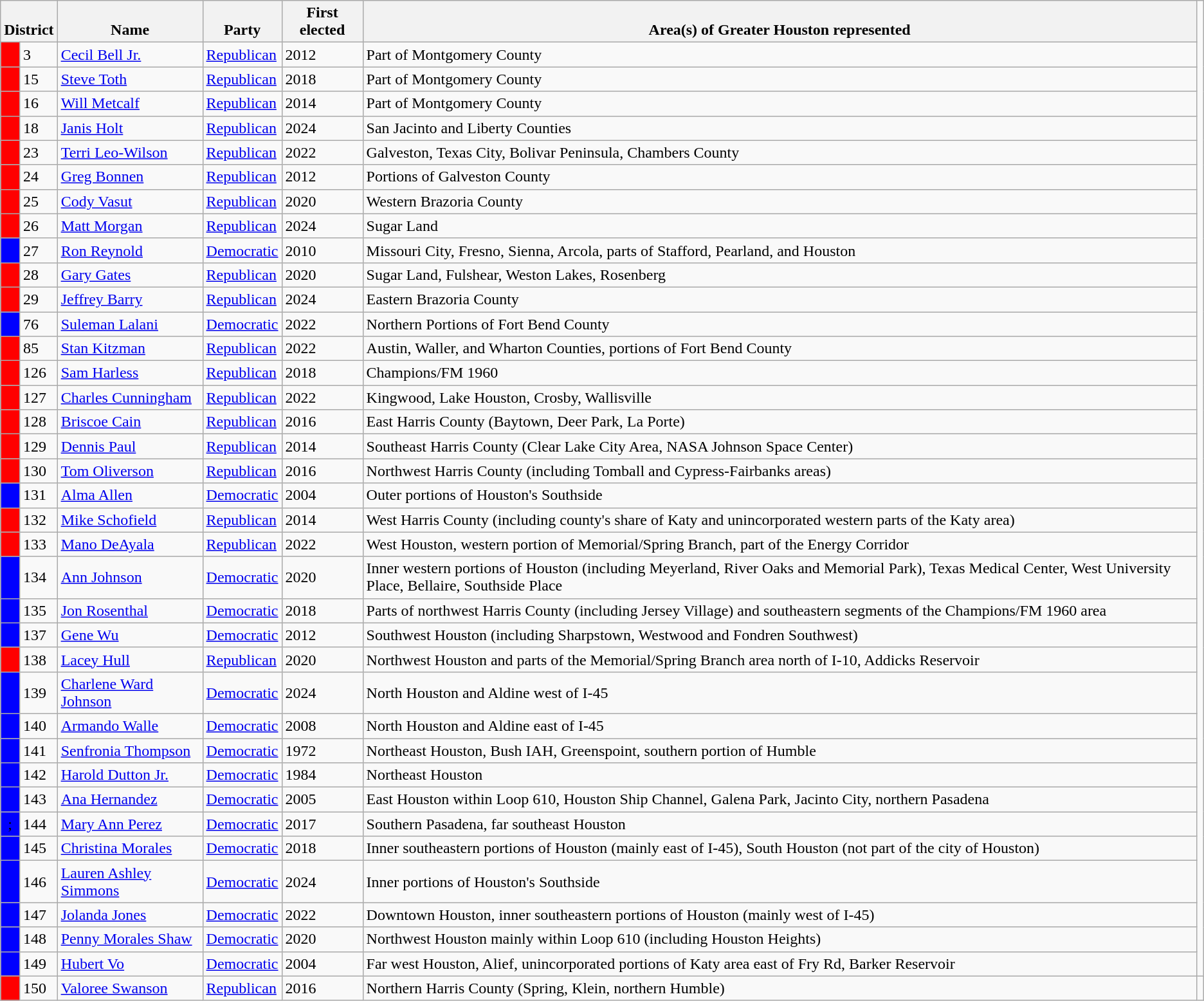<table class="wikitable">
<tr>
<th colspan="2" style="text-align:center; vertical-align:bottom;"><strong>District</strong></th>
<th style="text-align:center; vertical-align:bottom;"><strong>Name</strong></th>
<th style="text-align:center; vertical-align:bottom;"><strong>Party</strong></th>
<th style="text-align:center; vertical-align:bottom;"><strong>First elected</strong></th>
<th style="text-align:center; vertical-align:bottom;"><strong>Area(s) of Greater Houston represented</strong></th>
</tr>
<tr>
<td style="background:red;"> </td>
<td>3</td>
<td><a href='#'>Cecil Bell Jr.</a></td>
<td><a href='#'>Republican</a></td>
<td>2012</td>
<td>Part of Montgomery County</td>
</tr>
<tr>
<td style="background:red;"> </td>
<td>15</td>
<td><a href='#'>Steve Toth</a></td>
<td><a href='#'>Republican</a></td>
<td>2018</td>
<td>Part of Montgomery County</td>
</tr>
<tr>
<td style="background:red;"> </td>
<td>16</td>
<td><a href='#'>Will Metcalf</a></td>
<td><a href='#'>Republican</a></td>
<td>2014</td>
<td>Part of Montgomery County</td>
</tr>
<tr>
<td style="background:red;"> </td>
<td>18</td>
<td><a href='#'>Janis Holt</a></td>
<td><a href='#'>Republican</a></td>
<td>2024</td>
<td>San Jacinto and Liberty Counties</td>
</tr>
<tr>
<td style="background:red;"> </td>
<td>23</td>
<td><a href='#'>Terri Leo-Wilson</a></td>
<td><a href='#'>Republican</a></td>
<td>2022</td>
<td>Galveston, Texas City, Bolivar Peninsula, Chambers County</td>
</tr>
<tr>
<td style="background:red;"> </td>
<td>24</td>
<td><a href='#'>Greg Bonnen</a></td>
<td><a href='#'>Republican</a></td>
<td>2012</td>
<td>Portions of Galveston County</td>
</tr>
<tr>
<td style="background:red;"> </td>
<td>25</td>
<td><a href='#'>Cody Vasut</a></td>
<td><a href='#'>Republican</a></td>
<td>2020</td>
<td>Western Brazoria County</td>
</tr>
<tr>
<td style="background:red;"> </td>
<td>26</td>
<td><a href='#'>Matt Morgan</a></td>
<td><a href='#'>Republican</a></td>
<td>2024</td>
<td>Sugar Land</td>
</tr>
<tr>
<td style="background:blue;"> </td>
<td>27</td>
<td><a href='#'>Ron Reynold</a></td>
<td><a href='#'>Democratic</a></td>
<td>2010</td>
<td>Missouri City, Fresno, Sienna, Arcola, parts of Stafford, Pearland, and Houston</td>
</tr>
<tr>
<td style="background:red;"> </td>
<td>28</td>
<td><a href='#'>Gary Gates</a></td>
<td><a href='#'>Republican</a></td>
<td>2020</td>
<td>Sugar Land, Fulshear, Weston Lakes, Rosenberg</td>
</tr>
<tr>
<td style="background:red;"> </td>
<td>29</td>
<td><a href='#'>Jeffrey Barry</a></td>
<td><a href='#'>Republican</a></td>
<td>2024</td>
<td>Eastern Brazoria County</td>
</tr>
<tr>
<td style="background:blue;"> </td>
<td>76</td>
<td><a href='#'>Suleman Lalani</a></td>
<td><a href='#'>Democratic</a></td>
<td>2022</td>
<td>Northern Portions of Fort Bend County</td>
</tr>
<tr>
<td style="background:red;"> </td>
<td>85</td>
<td><a href='#'>Stan Kitzman</a></td>
<td><a href='#'>Republican</a></td>
<td>2022</td>
<td>Austin, Waller, and Wharton Counties, portions of Fort Bend County</td>
</tr>
<tr>
<td style="background:red;"> </td>
<td>126</td>
<td><a href='#'>Sam Harless</a></td>
<td><a href='#'>Republican</a></td>
<td>2018</td>
<td>Champions/FM 1960</td>
</tr>
<tr>
<td style="background:red;"> </td>
<td>127</td>
<td><a href='#'>Charles Cunningham</a></td>
<td><a href='#'>Republican</a></td>
<td>2022</td>
<td>Kingwood, Lake Houston, Crosby, Wallisville</td>
</tr>
<tr>
<td style="background:red;"> </td>
<td>128</td>
<td><a href='#'>Briscoe Cain</a></td>
<td><a href='#'>Republican</a></td>
<td>2016</td>
<td>East Harris County (Baytown, Deer Park, La Porte)</td>
</tr>
<tr>
<td style="background:red;"> </td>
<td>129</td>
<td><a href='#'>Dennis Paul</a></td>
<td><a href='#'>Republican</a></td>
<td>2014</td>
<td>Southeast Harris County (Clear Lake City Area, NASA Johnson Space Center)</td>
</tr>
<tr>
<td style="background:red;"> </td>
<td>130</td>
<td><a href='#'>Tom Oliverson</a></td>
<td><a href='#'>Republican</a></td>
<td>2016</td>
<td>Northwest Harris County (including Tomball and Cypress-Fairbanks areas)</td>
</tr>
<tr>
<td style="background:blue;"> </td>
<td>131</td>
<td><a href='#'>Alma Allen</a></td>
<td><a href='#'>Democratic</a></td>
<td>2004</td>
<td>Outer portions of Houston's Southside</td>
</tr>
<tr>
<td style="background:red;"> </td>
<td>132</td>
<td><a href='#'>Mike Schofield</a></td>
<td><a href='#'>Republican</a></td>
<td>2014</td>
<td>West Harris County (including county's share of Katy and unincorporated western parts of the Katy area)</td>
</tr>
<tr>
<td style="background:red;"> </td>
<td>133</td>
<td><a href='#'>Mano DeAyala</a></td>
<td><a href='#'>Republican</a></td>
<td>2022</td>
<td>West Houston, western portion of Memorial/Spring Branch, part of the Energy Corridor</td>
</tr>
<tr>
<td style="background:blue;"> </td>
<td>134</td>
<td><a href='#'>Ann Johnson</a></td>
<td><a href='#'>Democratic</a></td>
<td>2020</td>
<td>Inner western portions of Houston (including Meyerland, River Oaks and Memorial Park), Texas Medical Center, West University Place, Bellaire, Southside Place</td>
</tr>
<tr>
<td style="background:blue;"> </td>
<td>135</td>
<td><a href='#'>Jon Rosenthal</a></td>
<td><a href='#'>Democratic</a></td>
<td>2018</td>
<td>Parts of northwest Harris County (including Jersey Village) and southeastern segments of the Champions/FM 1960 area</td>
</tr>
<tr>
<td style="background:blue;"> </td>
<td>137</td>
<td><a href='#'>Gene Wu</a></td>
<td><a href='#'>Democratic</a></td>
<td>2012</td>
<td>Southwest Houston (including Sharpstown, Westwood and Fondren Southwest)</td>
</tr>
<tr>
<td style="background:red;"> </td>
<td>138</td>
<td><a href='#'>Lacey Hull</a></td>
<td><a href='#'>Republican</a></td>
<td>2020</td>
<td>Northwest Houston and parts of the Memorial/Spring Branch area north of I-10, Addicks Reservoir</td>
</tr>
<tr>
<td style="background:blue;"> </td>
<td>139</td>
<td><a href='#'>Charlene Ward Johnson</a></td>
<td><a href='#'>Democratic</a></td>
<td>2024</td>
<td>North Houston and Aldine west of I-45</td>
</tr>
<tr>
<td style="background:blue;"> </td>
<td>140</td>
<td><a href='#'>Armando Walle</a></td>
<td><a href='#'>Democratic</a></td>
<td>2008</td>
<td>North Houston and Aldine east of I-45</td>
</tr>
<tr>
<td style="background:blue;"> </td>
<td>141</td>
<td><a href='#'>Senfronia Thompson</a></td>
<td><a href='#'>Democratic</a></td>
<td>1972</td>
<td>Northeast Houston, Bush IAH, Greenspoint, southern portion of Humble</td>
</tr>
<tr>
<td style="background:blue;"> </td>
<td>142</td>
<td><a href='#'>Harold Dutton Jr.</a></td>
<td><a href='#'>Democratic</a></td>
<td>1984</td>
<td>Northeast Houston</td>
</tr>
<tr>
<td style="background:blue;"> </td>
<td>143</td>
<td><a href='#'>Ana Hernandez</a></td>
<td><a href='#'>Democratic</a></td>
<td>2005</td>
<td>East Houston within Loop 610, Houston Ship Channel, Galena Park, Jacinto City, northern Pasadena</td>
</tr>
<tr>
<td style="background:blue;"> ;</td>
<td>144</td>
<td><a href='#'>Mary Ann Perez</a></td>
<td><a href='#'>Democratic</a></td>
<td>2017</td>
<td>Southern Pasadena, far southeast Houston</td>
</tr>
<tr>
<td style="background:blue;"> </td>
<td>145</td>
<td><a href='#'>Christina Morales</a></td>
<td><a href='#'>Democratic</a></td>
<td>2018</td>
<td>Inner southeastern portions of Houston (mainly east of I-45), South Houston (not part of the city of Houston)</td>
</tr>
<tr>
<td style="background:blue;"> </td>
<td>146</td>
<td><a href='#'>Lauren Ashley Simmons</a></td>
<td><a href='#'>Democratic</a></td>
<td>2024</td>
<td>Inner portions of Houston's Southside</td>
</tr>
<tr>
<td style="background:blue;"> </td>
<td>147</td>
<td><a href='#'>Jolanda Jones</a></td>
<td><a href='#'>Democratic</a></td>
<td>2022</td>
<td>Downtown Houston, inner southeastern portions of Houston (mainly west of I-45)</td>
</tr>
<tr>
<td style="background:blue;"> </td>
<td>148</td>
<td><a href='#'>Penny Morales Shaw</a></td>
<td><a href='#'>Democratic</a></td>
<td>2020</td>
<td>Northwest Houston mainly within Loop 610 (including Houston Heights)</td>
</tr>
<tr>
<td style="background:blue;"> </td>
<td>149</td>
<td><a href='#'>Hubert Vo</a></td>
<td><a href='#'>Democratic</a></td>
<td>2004</td>
<td>Far west Houston, Alief, unincorporated portions of Katy area east of Fry Rd, Barker Reservoir</td>
</tr>
<tr>
<td style="background:red;"> </td>
<td>150</td>
<td><a href='#'>Valoree Swanson</a></td>
<td><a href='#'>Republican</a></td>
<td>2016</td>
<td>Northern Harris County (Spring, Klein, northern Humble)</td>
<td></td>
</tr>
</table>
